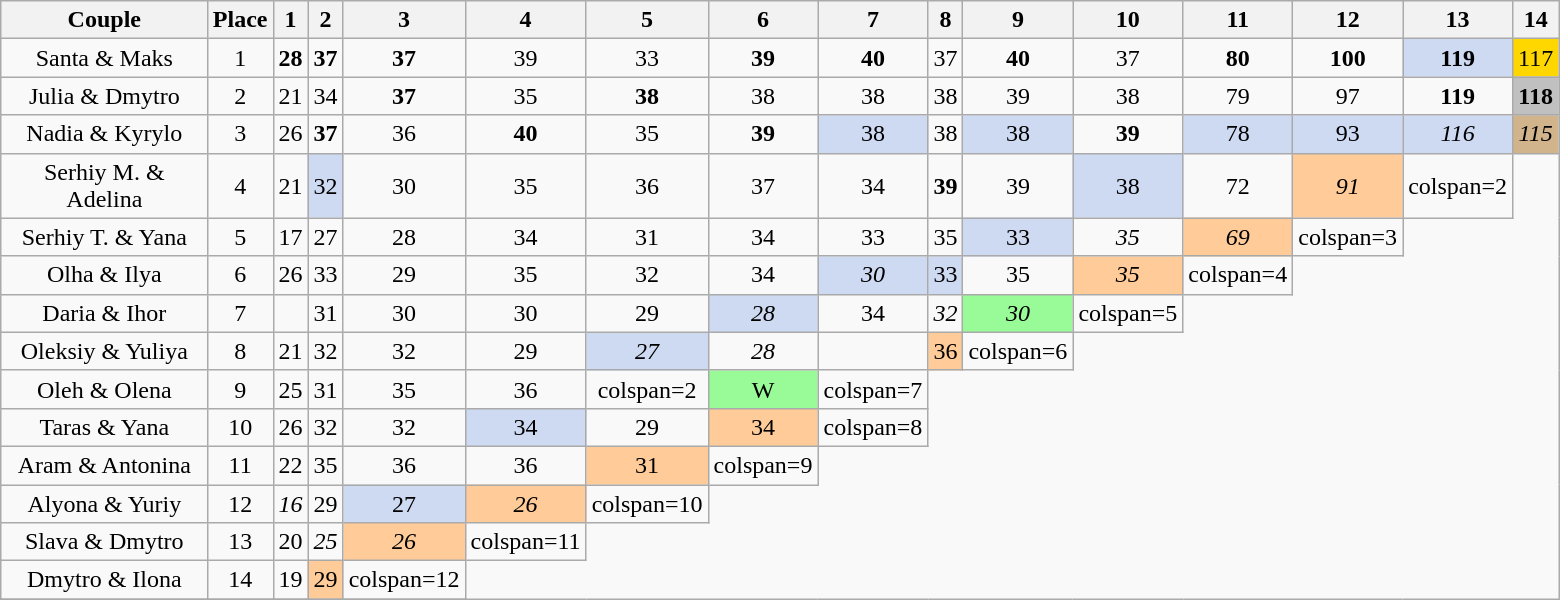<table class="wikitable sortable" style="margin:auto; text-align: center; white-space:norwrap;">
<tr>
<th width="130">Couple</th>
<th>Place</th>
<th>1</th>
<th>2</th>
<th>3</th>
<th>4</th>
<th>5</th>
<th>6</th>
<th>7</th>
<th>8</th>
<th>9</th>
<th>10</th>
<th>11</th>
<th>12</th>
<th>13</th>
<th>14</th>
</tr>
<tr>
<td>Santa & Maks</td>
<td>1</td>
<td><span><strong>28</strong></span></td>
<td><span><strong>37</strong></span></td>
<td><span><strong>37</strong></span></td>
<td>39</td>
<td>33</td>
<td><span><strong>39</strong></span></td>
<td><span><strong>40</strong></span></td>
<td>37</td>
<td><span><strong>40</strong></span></td>
<td>37</td>
<td><span><strong>80</strong></span></td>
<td><span><strong>100</strong></span></td>
<td style="background:#CEDAF2;"><span><strong>119</strong></span></td>
<td style="background:gold;">117</td>
</tr>
<tr>
<td>Julia & Dmytro</td>
<td>2</td>
<td>21</td>
<td>34</td>
<td><span><strong>37</strong></span></td>
<td>35</td>
<td><span><strong>38</strong></span></td>
<td>38</td>
<td>38</td>
<td>38</td>
<td>39</td>
<td>38</td>
<td>79</td>
<td>97</td>
<td><span><strong>119</strong></span></td>
<td style="background:silver;"><span><strong>118</strong></span></td>
</tr>
<tr>
<td>Nadia & Kyrylo</td>
<td>3</td>
<td>26</td>
<td><span><strong>37</strong></span></td>
<td>36</td>
<td><span><strong>40</strong></span></td>
<td>35</td>
<td><span><strong>39</strong></span></td>
<td style="background:#CEDAF2;">38</td>
<td>38</td>
<td style="background:#CEDAF2;">38</td>
<td><span><strong>39</strong></span></td>
<td style="background:#CEDAF2;">78</td>
<td style="background:#CEDAF2;">93</td>
<td style="background:#CEDAF2;"><span><em>116</em></span></td>
<td style="background:tan;"><span><em>115</em></span></td>
</tr>
<tr>
<td>Serhiy M. & Adelina</td>
<td>4</td>
<td>21</td>
<td style="background:#CEDAF2;">32</td>
<td>30</td>
<td>35</td>
<td>36</td>
<td>37</td>
<td>34</td>
<td><span><strong>39</strong></span></td>
<td>39</td>
<td style="background:#CEDAF2;">38</td>
<td>72</td>
<td style="background:#FFCC99;"><span><em>91</em></span></td>
<td>colspan=2 </td>
</tr>
<tr>
<td>Serhiy T. & Yana</td>
<td>5</td>
<td>17</td>
<td>27</td>
<td>28</td>
<td>34</td>
<td>31</td>
<td>34</td>
<td>33</td>
<td>35</td>
<td style="background:#CEDAF2;">33</td>
<td><span><em>35</em></span></td>
<td style="background:#FFCC99;"><span><em>69</em></span></td>
<td>colspan=3 </td>
</tr>
<tr>
<td>Olha & Ilya</td>
<td>6</td>
<td>26</td>
<td>33</td>
<td>29</td>
<td>35</td>
<td>32</td>
<td>34</td>
<td style="background:#CEDAF2;"><span><em>30</em></span></td>
<td style="background:#CEDAF2;">33</td>
<td>35</td>
<td style="background:#FFCC99;"><span><em>35</em></span></td>
<td>colspan=4 </td>
</tr>
<tr>
<td>Daria & Ihor</td>
<td>7</td>
<td></td>
<td>31</td>
<td>30</td>
<td>30</td>
<td>29</td>
<td style="background:#CEDAF2;"><span><em>28</em></span></td>
<td>34</td>
<td><span><em>32</em></span></td>
<td style="background:palegreen;"><span><em>30</em></span></td>
<td>colspan=5 </td>
</tr>
<tr>
<td>Oleksiy & Yuliya</td>
<td>8</td>
<td>21</td>
<td>32</td>
<td>32</td>
<td>29</td>
<td style="background:#CEDAF2;"><span><em>27</em></span></td>
<td><span><em>28</em></span></td>
<td></td>
<td style="background:#FFCC99;">36</td>
<td>colspan=6 </td>
</tr>
<tr>
<td>Oleh & Olena</td>
<td>9</td>
<td>25</td>
<td>31</td>
<td>35</td>
<td>36</td>
<td>colspan=2 </td>
<td style="background:palegreen;">W</td>
<td>colspan=7 </td>
</tr>
<tr>
<td>Taras & Yana</td>
<td>10</td>
<td>26</td>
<td>32</td>
<td>32</td>
<td style="background:#CEDAF2;">34</td>
<td>29</td>
<td style="background:#FFCC99;">34</td>
<td>colspan=8 </td>
</tr>
<tr>
<td>Aram & Antonina</td>
<td>11</td>
<td>22</td>
<td>35</td>
<td>36</td>
<td>36</td>
<td style="background:#FFCC99;">31</td>
<td>colspan=9 </td>
</tr>
<tr>
<td>Alyona & Yuriy</td>
<td>12</td>
<td><span><em>16</em></span></td>
<td>29</td>
<td style="background:#CEDAF2;">27</td>
<td style="background:#FFCC99;"><span><em>26</em></span></td>
<td>colspan=10 </td>
</tr>
<tr>
<td>Slava & Dmytro</td>
<td>13</td>
<td>20</td>
<td><span><em>25</em></span></td>
<td style="background:#FFCC99;"><span><em>26</em></span></td>
<td>colspan=11 </td>
</tr>
<tr>
<td>Dmytro & Ilona</td>
<td>14</td>
<td>19</td>
<td style="background:#FFCC99;">29</td>
<td>colspan=12 </td>
</tr>
<tr>
</tr>
</table>
